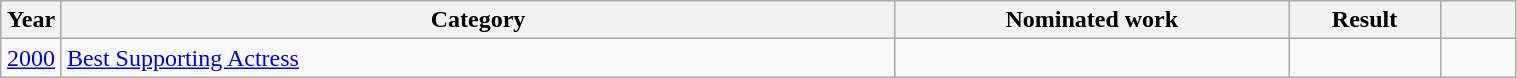<table class="wikitable" style="width:80%;">
<tr>
<th style="width:4%;">Year</th>
<th style="width:55%;">Category</th>
<th style="width:26%;">Nominated work</th>
<th style="width:10%;">Result</th>
<th width=5%></th>
</tr>
<tr>
<td align="center"><a href='#'>2000</a></td>
<td><a href='#'>Best Supporting Actress</a></td>
<td></td>
<td></td>
<td style="text-align:center;"></td>
</tr>
</table>
